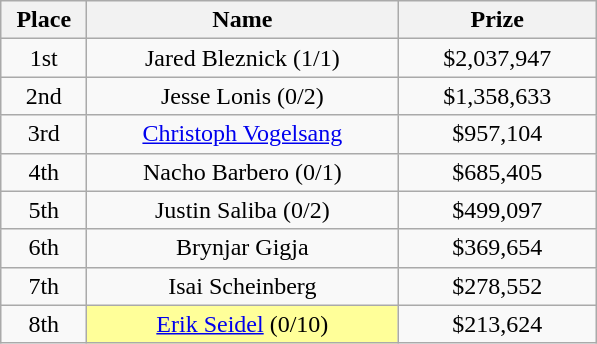<table class="wikitable">
<tr>
<th width="50">Place</th>
<th width="200">Name</th>
<th width="125">Prize</th>
</tr>
<tr>
<td align=center>1st</td>
<td align=center> Jared Bleznick (1/1)</td>
<td align=center>$2,037,947</td>
</tr>
<tr>
<td align=center>2nd</td>
<td align=center> Jesse Lonis (0/2)</td>
<td align=center>$1,358,633</td>
</tr>
<tr>
<td align=center>3rd</td>
<td align=center> <a href='#'>Christoph Vogelsang</a></td>
<td align=center>$957,104</td>
</tr>
<tr>
<td align=center>4th</td>
<td align=center> Nacho Barbero (0/1)</td>
<td align=center>$685,405</td>
</tr>
<tr>
<td align=center>5th</td>
<td align=center> Justin Saliba (0/2)</td>
<td align=center>$499,097</td>
</tr>
<tr>
<td align=center>6th</td>
<td align=center> Brynjar Gigja</td>
<td align=center>$369,654</td>
</tr>
<tr>
<td align=center>7th</td>
<td align=center> Isai Scheinberg</td>
<td align=center>$278,552</td>
</tr>
<tr>
<td align=center>8th</td>
<td align=center style=background-color:#FFFF99> <a href='#'>Erik Seidel</a> (0/10)</td>
<td align=center>$213,624</td>
</tr>
</table>
